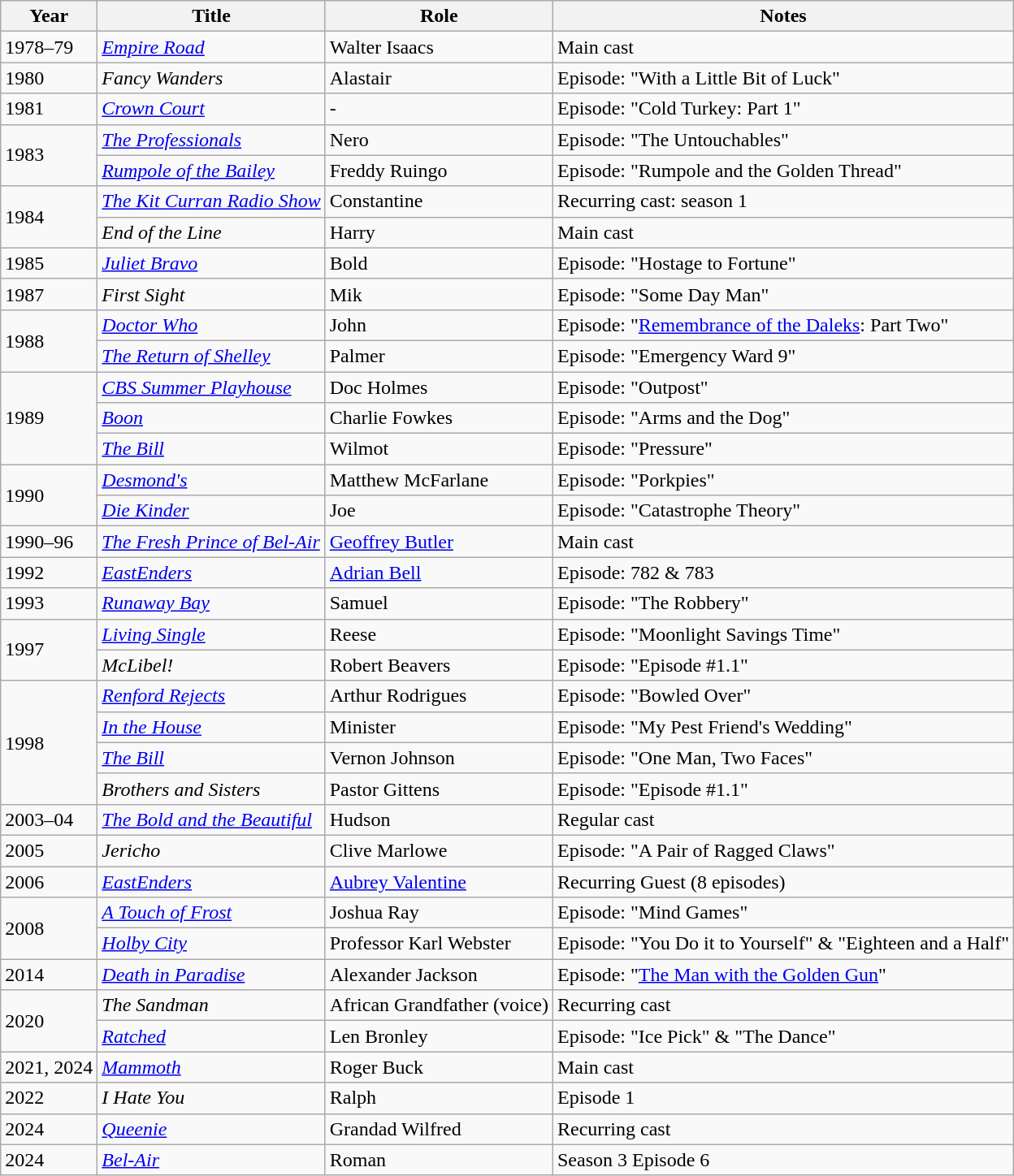<table class="wikitable plainrowheaders sortable" style="margin-right: 0;">
<tr>
<th scope="col">Year</th>
<th scope="col">Title</th>
<th scope="col">Role</th>
<th scope="col" class="unsortable">Notes</th>
</tr>
<tr>
<td>1978–79</td>
<td><em><a href='#'>Empire Road</a></em></td>
<td>Walter Isaacs</td>
<td>Main cast</td>
</tr>
<tr>
<td>1980</td>
<td><em>Fancy Wanders</em></td>
<td>Alastair</td>
<td>Episode: "With a Little Bit of Luck"</td>
</tr>
<tr>
<td>1981</td>
<td><em><a href='#'>Crown Court</a></em></td>
<td>-</td>
<td>Episode: "Cold Turkey: Part 1"</td>
</tr>
<tr>
<td rowspan=2>1983</td>
<td><em><a href='#'>The Professionals</a></em></td>
<td>Nero</td>
<td>Episode: "The Untouchables"</td>
</tr>
<tr>
<td><em><a href='#'>Rumpole of the Bailey</a></em></td>
<td>Freddy Ruingo</td>
<td>Episode: "Rumpole and the Golden Thread"</td>
</tr>
<tr>
<td rowspan=2>1984</td>
<td><em><a href='#'>The Kit Curran Radio Show</a></em></td>
<td>Constantine</td>
<td>Recurring cast: season 1</td>
</tr>
<tr>
<td><em>End of the Line</em></td>
<td>Harry</td>
<td>Main cast</td>
</tr>
<tr>
<td>1985</td>
<td><em><a href='#'>Juliet Bravo</a></em></td>
<td>Bold</td>
<td>Episode: "Hostage to Fortune"</td>
</tr>
<tr>
<td>1987</td>
<td><em>First Sight</em></td>
<td>Mik</td>
<td>Episode: "Some Day Man"</td>
</tr>
<tr>
<td rowspan=2>1988</td>
<td><em><a href='#'>Doctor Who</a></em></td>
<td>John</td>
<td>Episode: "<a href='#'>Remembrance of the Daleks</a>: Part Two"</td>
</tr>
<tr>
<td><em><a href='#'>The Return of Shelley</a></em></td>
<td>Palmer</td>
<td>Episode: "Emergency Ward 9"</td>
</tr>
<tr>
<td rowspan=3>1989</td>
<td><em><a href='#'>CBS Summer Playhouse</a></em></td>
<td>Doc Holmes</td>
<td>Episode: "Outpost"</td>
</tr>
<tr>
<td><em><a href='#'>Boon</a></em></td>
<td>Charlie Fowkes</td>
<td>Episode: "Arms and the Dog"</td>
</tr>
<tr>
<td><em><a href='#'>The Bill</a></em></td>
<td>Wilmot</td>
<td>Episode: "Pressure"</td>
</tr>
<tr>
<td rowspan=2>1990</td>
<td><em><a href='#'>Desmond's</a></em></td>
<td>Matthew McFarlane</td>
<td>Episode: "Porkpies"</td>
</tr>
<tr>
<td><em><a href='#'>Die Kinder</a></em></td>
<td>Joe</td>
<td>Episode: "Catastrophe Theory"</td>
</tr>
<tr>
<td>1990–96</td>
<td><em><a href='#'>The Fresh Prince of Bel-Air</a></em></td>
<td><a href='#'>Geoffrey Butler</a></td>
<td>Main cast</td>
</tr>
<tr>
<td>1992</td>
<td><em><a href='#'>EastEnders</a></em></td>
<td><a href='#'>Adrian Bell</a></td>
<td>Episode: 782 & 783</td>
</tr>
<tr>
<td>1993</td>
<td><em><a href='#'>Runaway Bay</a></em></td>
<td>Samuel</td>
<td>Episode: "The Robbery"</td>
</tr>
<tr>
<td rowspan=2>1997</td>
<td><em><a href='#'>Living Single</a></em></td>
<td>Reese</td>
<td>Episode: "Moonlight Savings Time"</td>
</tr>
<tr>
<td><em>McLibel!</em></td>
<td>Robert Beavers</td>
<td>Episode: "Episode #1.1"</td>
</tr>
<tr>
<td rowspan=4>1998</td>
<td><em><a href='#'>Renford Rejects</a></em></td>
<td>Arthur Rodrigues</td>
<td>Episode: "Bowled Over"</td>
</tr>
<tr>
<td><em><a href='#'>In the House</a></em></td>
<td>Minister</td>
<td>Episode: "My Pest Friend's Wedding"</td>
</tr>
<tr>
<td><em><a href='#'>The Bill</a></em></td>
<td>Vernon Johnson</td>
<td>Episode: "One Man, Two Faces"</td>
</tr>
<tr>
<td><em>Brothers and Sisters</em></td>
<td>Pastor Gittens</td>
<td>Episode: "Episode #1.1"</td>
</tr>
<tr>
<td>2003–04</td>
<td><em><a href='#'>The Bold and the Beautiful</a></em></td>
<td>Hudson</td>
<td>Regular cast</td>
</tr>
<tr>
<td>2005</td>
<td><em>Jericho</em></td>
<td>Clive Marlowe</td>
<td>Episode: "A Pair of Ragged Claws"</td>
</tr>
<tr>
<td>2006</td>
<td><em><a href='#'>EastEnders</a></em></td>
<td><a href='#'>Aubrey Valentine</a></td>
<td>Recurring Guest (8 episodes)</td>
</tr>
<tr>
<td rowspan=2>2008</td>
<td><em><a href='#'>A Touch of Frost</a></em></td>
<td>Joshua Ray</td>
<td>Episode: "Mind Games"</td>
</tr>
<tr>
<td><em><a href='#'>Holby City</a></em></td>
<td>Professor Karl Webster</td>
<td>Episode: "You Do it to Yourself" & "Eighteen and a Half"</td>
</tr>
<tr>
<td>2014</td>
<td><em><a href='#'>Death in Paradise</a></em></td>
<td>Alexander Jackson</td>
<td>Episode: "<a href='#'>The Man with the Golden Gun</a>"</td>
</tr>
<tr>
<td rowspan=2>2020</td>
<td><em>The Sandman</em></td>
<td>African Grandfather (voice)</td>
<td>Recurring cast</td>
</tr>
<tr>
<td><em><a href='#'>Ratched</a></em></td>
<td>Len Bronley</td>
<td>Episode: "Ice Pick" & "The Dance"</td>
</tr>
<tr>
<td>2021, 2024</td>
<td><em><a href='#'>Mammoth</a></em></td>
<td>Roger Buck</td>
<td>Main cast</td>
</tr>
<tr>
<td>2022</td>
<td><em>I Hate You</em></td>
<td>Ralph</td>
<td>Episode 1</td>
</tr>
<tr>
<td>2024</td>
<td><em><a href='#'>Queenie</a></em></td>
<td>Grandad Wilfred</td>
<td>Recurring cast</td>
</tr>
<tr>
<td>2024</td>
<td><em><a href='#'>Bel-Air</a></em></td>
<td>Roman</td>
<td>Season 3 Episode 6</td>
</tr>
</table>
